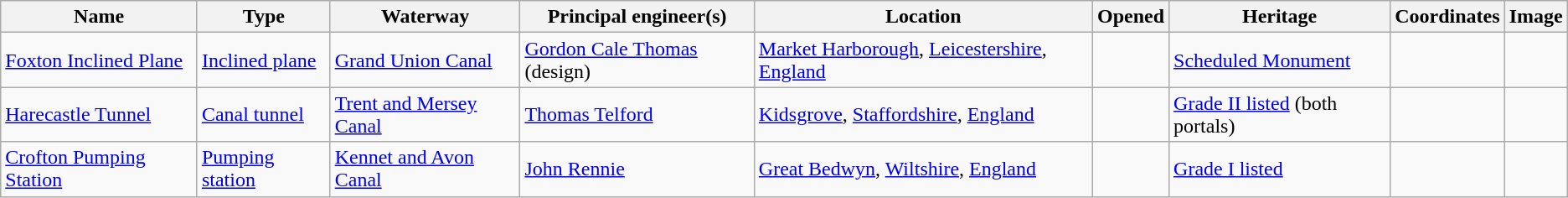<table class="wikitable sortable">
<tr>
<th>Name</th>
<th>Type</th>
<th>Waterway</th>
<th>Principal engineer(s)</th>
<th>Location</th>
<th>Opened</th>
<th>Heritage</th>
<th>Coordinates</th>
<th>Image</th>
</tr>
<tr>
<td><a href='#'>Foxton Inclined Plane</a></td>
<td><a href='#'>Inclined plane</a></td>
<td><a href='#'>Grand Union Canal</a></td>
<td><a href='#'>Gordon Cale Thomas</a> (design)</td>
<td><a href='#'>Market Harborough</a>, <a href='#'>Leicestershire</a>, <a href='#'>England</a></td>
<td></td>
<td><a href='#'>Scheduled Monument</a></td>
<td></td>
<td></td>
</tr>
<tr>
<td><a href='#'>Harecastle Tunnel</a></td>
<td><a href='#'>Canal tunnel</a></td>
<td><a href='#'>Trent and Mersey Canal</a></td>
<td><a href='#'>Thomas Telford</a></td>
<td><a href='#'>Kidsgrove</a>, <a href='#'>Staffordshire</a>, <a href='#'>England</a></td>
<td></td>
<td><a href='#'>Grade II listed</a> (both portals)</td>
<td></td>
<td></td>
</tr>
<tr>
<td><a href='#'>Crofton Pumping Station</a></td>
<td><a href='#'>Pumping station</a></td>
<td><a href='#'>Kennet and Avon Canal</a></td>
<td><a href='#'>John Rennie</a></td>
<td><a href='#'>Great Bedwyn</a>, <a href='#'>Wiltshire</a>, <a href='#'>England</a></td>
<td></td>
<td><a href='#'>Grade I listed</a></td>
<td></td>
<td></td>
</tr>
</table>
